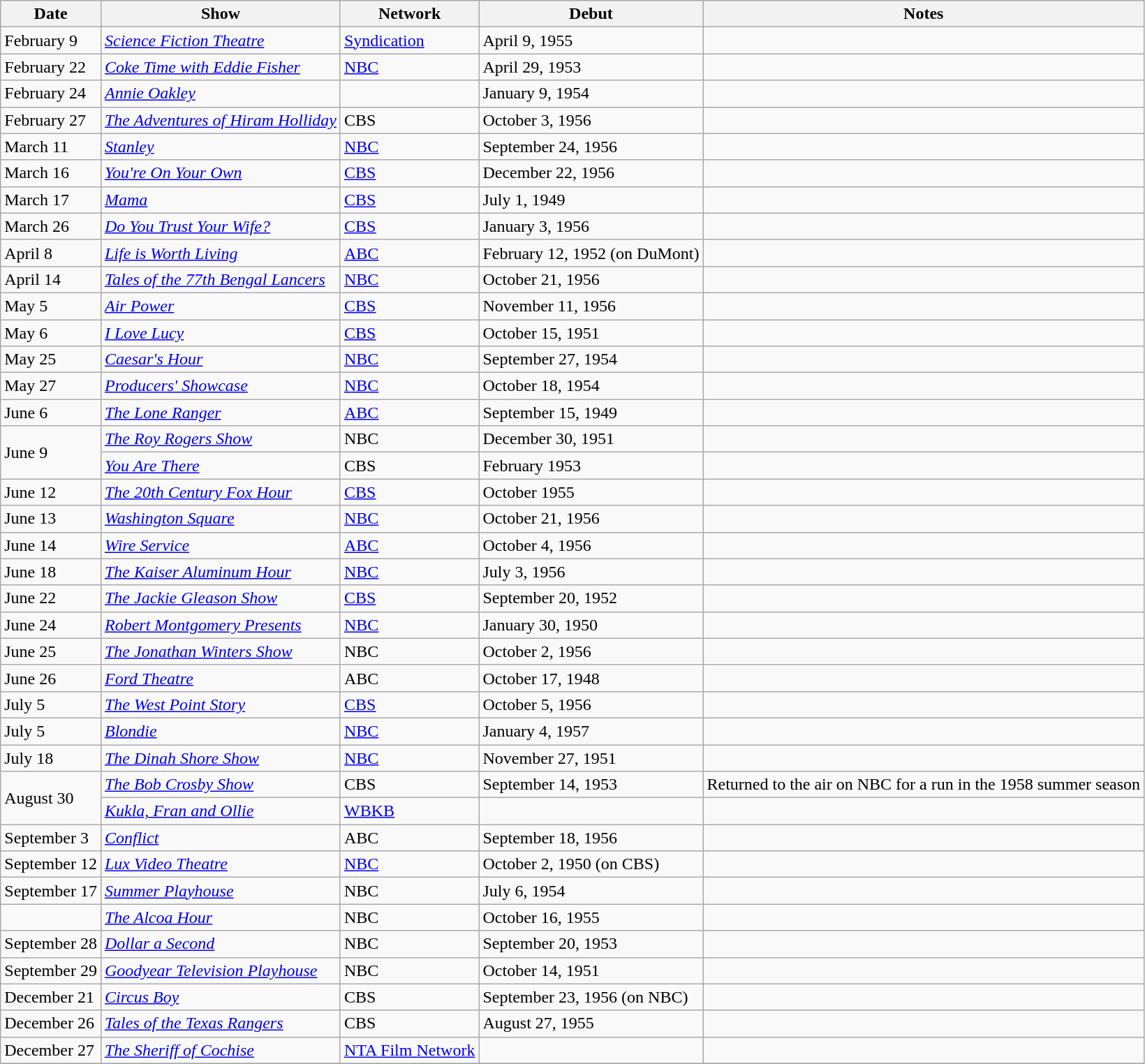<table class="wikitable">
<tr>
<th>Date</th>
<th>Show</th>
<th>Network</th>
<th>Debut</th>
<th>Notes</th>
</tr>
<tr>
<td>February 9</td>
<td><em><a href='#'>Science Fiction Theatre</a></em></td>
<td><a href='#'>Syndication</a></td>
<td>April 9, 1955</td>
<td></td>
</tr>
<tr>
<td>February 22</td>
<td><em><a href='#'>Coke Time with Eddie Fisher</a></em></td>
<td><a href='#'>NBC</a></td>
<td>April 29, 1953</td>
<td></td>
</tr>
<tr>
<td>February 24</td>
<td><em><a href='#'>Annie Oakley</a></em></td>
<td></td>
<td>January 9, 1954</td>
<td></td>
</tr>
<tr>
<td>February 27</td>
<td><em><a href='#'>The Adventures of Hiram Holliday</a></em></td>
<td>CBS</td>
<td>October 3, 1956</td>
<td></td>
</tr>
<tr>
<td>March 11</td>
<td><em><a href='#'>Stanley</a></em></td>
<td><a href='#'>NBC</a></td>
<td>September 24, 1956</td>
<td></td>
</tr>
<tr>
<td>March 16</td>
<td><em><a href='#'>You're On Your Own</a></em></td>
<td><a href='#'>CBS</a></td>
<td>December 22, 1956</td>
<td></td>
</tr>
<tr>
<td>March 17</td>
<td><em><a href='#'>Mama</a></em></td>
<td><a href='#'>CBS</a></td>
<td>July 1, 1949</td>
<td></td>
</tr>
<tr>
<td>March 26</td>
<td><em><a href='#'>Do You Trust Your Wife?</a></em></td>
<td><a href='#'>CBS</a></td>
<td>January 3, 1956</td>
<td></td>
</tr>
<tr>
<td>April 8</td>
<td><em><a href='#'>Life is Worth Living</a></em></td>
<td><a href='#'>ABC</a></td>
<td>February 12, 1952 (on DuMont)</td>
<td></td>
</tr>
<tr>
<td>April 14</td>
<td><em><a href='#'>Tales of the 77th Bengal Lancers</a></em></td>
<td><a href='#'>NBC</a></td>
<td>October 21, 1956</td>
<td></td>
</tr>
<tr>
<td>May 5</td>
<td><em><a href='#'>Air Power</a></em></td>
<td><a href='#'>CBS</a></td>
<td>November 11, 1956</td>
<td></td>
</tr>
<tr>
<td>May 6</td>
<td><em><a href='#'>I Love Lucy</a></em></td>
<td><a href='#'>CBS</a></td>
<td>October 15, 1951</td>
<td></td>
</tr>
<tr>
<td>May 25</td>
<td><em><a href='#'>Caesar's Hour</a></em></td>
<td><a href='#'>NBC</a></td>
<td>September 27, 1954</td>
<td></td>
</tr>
<tr>
<td>May 27</td>
<td><em><a href='#'>Producers' Showcase</a></em></td>
<td><a href='#'>NBC</a></td>
<td>October 18, 1954</td>
<td></td>
</tr>
<tr>
<td>June 6</td>
<td><em><a href='#'>The Lone Ranger</a></em></td>
<td><a href='#'>ABC</a></td>
<td>September 15, 1949</td>
<td></td>
</tr>
<tr>
<td rowspan=2>June 9</td>
<td><em><a href='#'>The Roy Rogers Show</a></em></td>
<td>NBC</td>
<td>December 30, 1951</td>
<td></td>
</tr>
<tr>
<td><em><a href='#'>You Are There</a></em></td>
<td>CBS</td>
<td>February 1953</td>
<td></td>
</tr>
<tr>
<td>June 12</td>
<td><em><a href='#'>The 20th Century Fox Hour</a></em></td>
<td><a href='#'>CBS</a></td>
<td>October 1955</td>
<td></td>
</tr>
<tr>
<td>June 13</td>
<td><em><a href='#'>Washington Square</a></em></td>
<td><a href='#'>NBC</a></td>
<td>October 21, 1956</td>
<td></td>
</tr>
<tr>
<td>June 14</td>
<td><em><a href='#'>Wire Service</a></em></td>
<td><a href='#'>ABC</a></td>
<td>October 4, 1956</td>
<td></td>
</tr>
<tr>
<td>June 18</td>
<td><em><a href='#'>The Kaiser Aluminum Hour</a></em></td>
<td><a href='#'>NBC</a></td>
<td>July 3, 1956</td>
<td></td>
</tr>
<tr>
<td>June 22</td>
<td><em><a href='#'>The Jackie Gleason Show</a></em></td>
<td><a href='#'>CBS</a></td>
<td>September 20, 1952</td>
<td></td>
</tr>
<tr>
<td>June 24</td>
<td><em><a href='#'>Robert Montgomery Presents</a></em></td>
<td><a href='#'>NBC</a></td>
<td>January 30, 1950</td>
<td></td>
</tr>
<tr>
<td>June 25</td>
<td><em><a href='#'>The Jonathan Winters Show</a></em></td>
<td>NBC</td>
<td>October 2, 1956</td>
<td></td>
</tr>
<tr>
<td>June 26</td>
<td><em><a href='#'>Ford Theatre</a></em></td>
<td>ABC</td>
<td>October 17, 1948</td>
<td></td>
</tr>
<tr>
<td>July 5</td>
<td><em><a href='#'>The West Point Story</a></em></td>
<td><a href='#'>CBS</a></td>
<td>October 5, 1956</td>
<td></td>
</tr>
<tr>
<td>July 5</td>
<td><em><a href='#'>Blondie</a></em></td>
<td><a href='#'>NBC</a></td>
<td>January 4, 1957</td>
<td></td>
</tr>
<tr>
<td>July 18</td>
<td><em><a href='#'>The Dinah Shore Show</a></em></td>
<td><a href='#'>NBC</a></td>
<td>November 27, 1951</td>
<td></td>
</tr>
<tr>
<td rowspan="2">August 30</td>
<td><em><a href='#'>The Bob Crosby Show</a></em></td>
<td>CBS</td>
<td>September 14, 1953</td>
<td>Returned to the air on NBC for a run in the 1958 summer season</td>
</tr>
<tr>
<td><em><a href='#'>Kukla, Fran and Ollie</a></em></td>
<td><a href='#'>WBKB</a></td>
<td></td>
<td></td>
</tr>
<tr>
<td>September 3</td>
<td><em><a href='#'>Conflict</a></em></td>
<td>ABC</td>
<td>September 18, 1956</td>
<td></td>
</tr>
<tr>
<td>September 12</td>
<td><em><a href='#'>Lux Video Theatre</a></em></td>
<td><a href='#'>NBC</a></td>
<td>October 2, 1950 (on CBS)</td>
<td></td>
</tr>
<tr>
<td>September 17</td>
<td><em><a href='#'>Summer Playhouse</a></em></td>
<td>NBC</td>
<td>July 6, 1954</td>
<td></td>
</tr>
<tr>
<td></td>
<td><em><a href='#'>The Alcoa Hour</a></em></td>
<td>NBC</td>
<td>October 16, 1955</td>
<td></td>
</tr>
<tr>
<td>September 28</td>
<td><em><a href='#'>Dollar a Second</a></em></td>
<td>NBC</td>
<td>September 20, 1953</td>
<td></td>
</tr>
<tr>
<td>September 29</td>
<td><em><a href='#'>Goodyear Television Playhouse</a></em></td>
<td>NBC</td>
<td>October 14, 1951</td>
<td></td>
</tr>
<tr>
<td>December 21</td>
<td><em><a href='#'>Circus Boy</a></em></td>
<td>CBS</td>
<td>September 23, 1956 (on NBC)</td>
<td></td>
</tr>
<tr>
<td>December 26</td>
<td><em><a href='#'>Tales of the Texas Rangers</a></em></td>
<td>CBS</td>
<td>August 27, 1955</td>
<td></td>
</tr>
<tr>
<td>December 27</td>
<td><em><a href='#'>The Sheriff of Cochise</a></em></td>
<td><a href='#'>NTA Film Network</a></td>
<td></td>
<td></td>
</tr>
<tr>
</tr>
</table>
